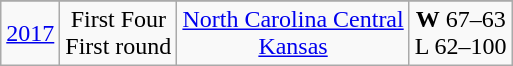<table class="wikitable" style="text-align:center">
<tr>
</tr>
<tr align="center">
<td><a href='#'>2017</a></td>
<td>First Four<br>First round</td>
<td><a href='#'>North Carolina Central</a><br><a href='#'>Kansas</a></td>
<td><strong>W</strong> 67–63<br>L 62–100</td>
</tr>
</table>
